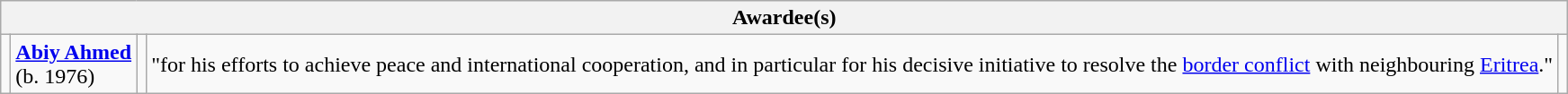<table class="wikitable">
<tr>
<th colspan="5">Awardee(s)</th>
</tr>
<tr>
<td></td>
<td><strong><a href='#'>Abiy Ahmed</a></strong><br>(b. 1976)</td>
<td></td>
<td>"for his efforts to achieve peace and international cooperation, and in particular for his decisive initiative to resolve the <a href='#'>border conflict</a> with neighbouring <a href='#'>Eritrea</a>."</td>
<td></td>
</tr>
</table>
